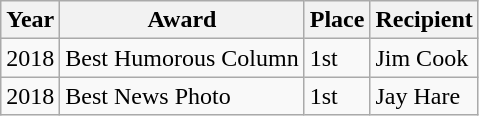<table class="wikitable">
<tr>
<th>Year</th>
<th>Award</th>
<th>Place</th>
<th>Recipient</th>
</tr>
<tr>
<td>2018</td>
<td>Best Humorous Column</td>
<td>1st</td>
<td>Jim Cook</td>
</tr>
<tr>
<td>2018</td>
<td>Best News Photo</td>
<td>1st</td>
<td>Jay Hare</td>
</tr>
</table>
